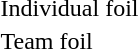<table>
<tr>
<td>Individual foil</td>
<td></td>
<td></td>
<td></td>
</tr>
<tr>
<td>Team foil</td>
<td></td>
<td></td>
<td></td>
</tr>
</table>
